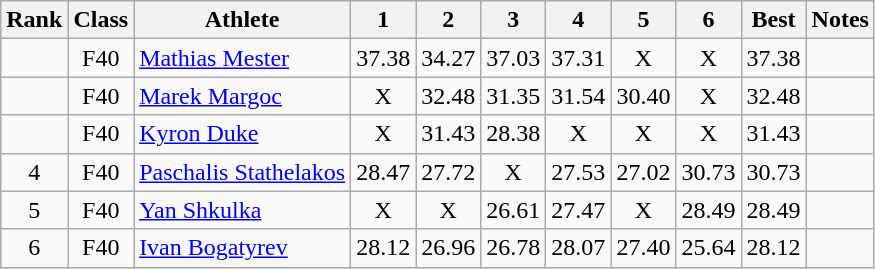<table class="wikitable sortable" style="text-align:center">
<tr>
<th>Rank</th>
<th>Class</th>
<th>Athlete</th>
<th>1</th>
<th>2</th>
<th>3</th>
<th>4</th>
<th>5</th>
<th>6</th>
<th>Best</th>
<th>Notes</th>
</tr>
<tr>
<td></td>
<td>F40</td>
<td style="text-align:left"><a href='#'>Mathias Mester</a><br></td>
<td>37.38</td>
<td>34.27</td>
<td>37.03</td>
<td>37.31</td>
<td>X</td>
<td>X</td>
<td>37.38</td>
<td></td>
</tr>
<tr>
<td></td>
<td>F40</td>
<td style="text-align:left"><a href='#'>Marek Margoc</a><br></td>
<td>X</td>
<td>32.48</td>
<td>31.35</td>
<td>31.54</td>
<td>30.40</td>
<td>X</td>
<td>32.48</td>
<td></td>
</tr>
<tr>
<td></td>
<td>F40</td>
<td style="text-align:left"><a href='#'>Kyron Duke</a><br></td>
<td>X</td>
<td>31.43</td>
<td>28.38</td>
<td>X</td>
<td>X</td>
<td>X</td>
<td>31.43</td>
<td></td>
</tr>
<tr>
<td>4</td>
<td>F40</td>
<td style="text-align:left"><a href='#'>Paschalis Stathelakos</a><br></td>
<td>28.47</td>
<td>27.72</td>
<td>X</td>
<td>27.53</td>
<td>27.02</td>
<td>30.73</td>
<td>30.73</td>
<td></td>
</tr>
<tr>
<td>5</td>
<td>F40</td>
<td style="text-align:left"><a href='#'>Yan Shkulka</a><br></td>
<td>X</td>
<td>X</td>
<td>26.61</td>
<td>27.47</td>
<td>X</td>
<td>28.49</td>
<td>28.49</td>
<td></td>
</tr>
<tr>
<td>6</td>
<td>F40</td>
<td style="text-align:left"><a href='#'>Ivan Bogatyrev</a><br></td>
<td>28.12</td>
<td>26.96</td>
<td>26.78</td>
<td>28.07</td>
<td>27.40</td>
<td>25.64</td>
<td>28.12</td>
<td></td>
</tr>
</table>
